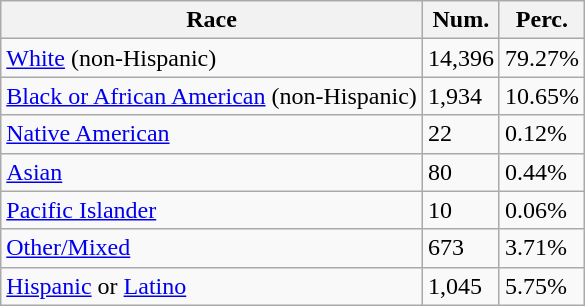<table class="wikitable">
<tr>
<th>Race</th>
<th>Num.</th>
<th>Perc.</th>
</tr>
<tr>
<td><a href='#'>White</a> (non-Hispanic)</td>
<td>14,396</td>
<td>79.27%</td>
</tr>
<tr>
<td><a href='#'>Black or African American</a> (non-Hispanic)</td>
<td>1,934</td>
<td>10.65%</td>
</tr>
<tr>
<td><a href='#'>Native American</a></td>
<td>22</td>
<td>0.12%</td>
</tr>
<tr>
<td><a href='#'>Asian</a></td>
<td>80</td>
<td>0.44%</td>
</tr>
<tr>
<td><a href='#'>Pacific Islander</a></td>
<td>10</td>
<td>0.06%</td>
</tr>
<tr>
<td><a href='#'>Other/Mixed</a></td>
<td>673</td>
<td>3.71%</td>
</tr>
<tr>
<td><a href='#'>Hispanic</a> or <a href='#'>Latino</a></td>
<td>1,045</td>
<td>5.75%</td>
</tr>
</table>
